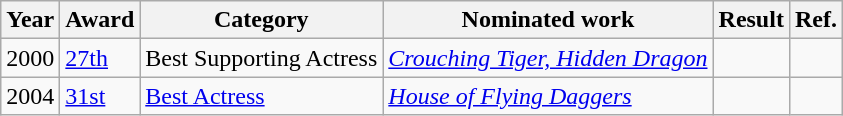<table class="wikitable">
<tr>
<th>Year</th>
<th>Award</th>
<th>Category</th>
<th>Nominated work</th>
<th>Result</th>
<th>Ref.</th>
</tr>
<tr>
<td>2000</td>
<td><a href='#'>27th</a></td>
<td>Best Supporting Actress</td>
<td><em><a href='#'>Crouching Tiger, Hidden Dragon</a></em></td>
<td></td>
<td></td>
</tr>
<tr>
<td>2004</td>
<td><a href='#'>31st</a></td>
<td><a href='#'>Best Actress</a></td>
<td><em><a href='#'>House of Flying Daggers</a></em></td>
<td></td>
<td></td>
</tr>
</table>
